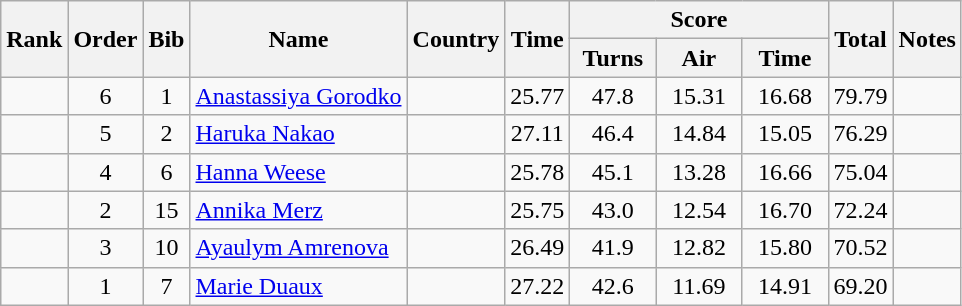<table class="wikitable sortable" style="text-align:center">
<tr>
<th rowspan=2>Rank</th>
<th rowspan=2>Order</th>
<th rowspan=2>Bib</th>
<th rowspan=2>Name</th>
<th rowspan=2>Country</th>
<th rowspan=2>Time</th>
<th colspan=3>Score</th>
<th rowspan=2>Total</th>
<th rowspan=2>Notes</th>
</tr>
<tr>
<th width=50>Turns</th>
<th width=50>Air</th>
<th width=50>Time</th>
</tr>
<tr>
<td></td>
<td>6</td>
<td>1</td>
<td align=left><a href='#'>Anastassiya Gorodko</a></td>
<td align=left></td>
<td>25.77</td>
<td>47.8</td>
<td>15.31</td>
<td>16.68</td>
<td>79.79</td>
<td></td>
</tr>
<tr>
<td></td>
<td>5</td>
<td>2</td>
<td align=left><a href='#'>Haruka Nakao</a></td>
<td align=left></td>
<td>27.11</td>
<td>46.4</td>
<td>14.84</td>
<td>15.05</td>
<td>76.29</td>
<td></td>
</tr>
<tr>
<td></td>
<td>4</td>
<td>6</td>
<td align=left><a href='#'>Hanna Weese</a></td>
<td align=left></td>
<td>25.78</td>
<td>45.1</td>
<td>13.28</td>
<td>16.66</td>
<td>75.04</td>
<td></td>
</tr>
<tr>
<td></td>
<td>2</td>
<td>15</td>
<td align=left><a href='#'>Annika Merz</a></td>
<td align=left></td>
<td>25.75</td>
<td>43.0</td>
<td>12.54</td>
<td>16.70</td>
<td>72.24</td>
<td></td>
</tr>
<tr>
<td></td>
<td>3</td>
<td>10</td>
<td align=left><a href='#'>Ayaulym Amrenova</a></td>
<td align=left></td>
<td>26.49</td>
<td>41.9</td>
<td>12.82</td>
<td>15.80</td>
<td>70.52</td>
<td></td>
</tr>
<tr>
<td></td>
<td>1</td>
<td>7</td>
<td align=left><a href='#'>Marie Duaux</a></td>
<td align=left></td>
<td>27.22</td>
<td>42.6</td>
<td>11.69</td>
<td>14.91</td>
<td>69.20</td>
<td></td>
</tr>
</table>
